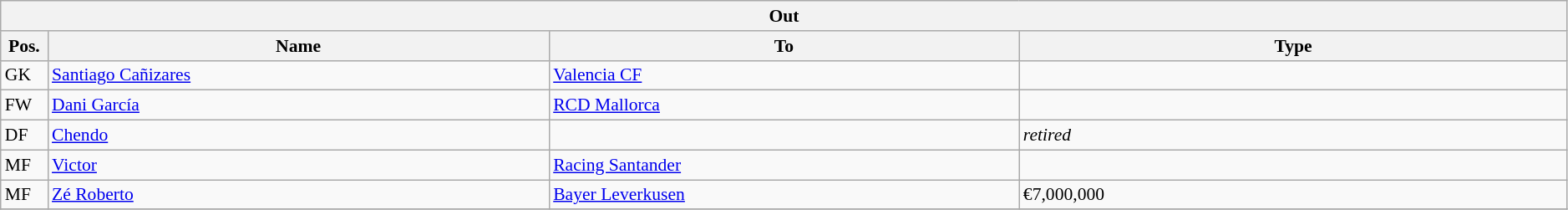<table class="wikitable" style="font-size:90%;width:99%;">
<tr>
<th colspan="4">Out</th>
</tr>
<tr>
<th width=3%>Pos.</th>
<th width=32%>Name</th>
<th width=30%>To</th>
<th width=35%>Type</th>
</tr>
<tr>
<td>GK</td>
<td><a href='#'>Santiago Cañizares</a></td>
<td><a href='#'>Valencia CF</a></td>
<td></td>
</tr>
<tr>
<td>FW</td>
<td><a href='#'>Dani García</a></td>
<td><a href='#'>RCD Mallorca</a></td>
<td></td>
</tr>
<tr>
<td>DF</td>
<td><a href='#'>Chendo</a></td>
<td></td>
<td><em>retired</em></td>
</tr>
<tr>
<td>MF</td>
<td><a href='#'>Victor</a></td>
<td><a href='#'>Racing Santander</a></td>
<td></td>
</tr>
<tr>
<td>MF</td>
<td><a href='#'>Zé Roberto</a></td>
<td><a href='#'>Bayer Leverkusen</a></td>
<td>€7,000,000</td>
</tr>
<tr>
</tr>
</table>
